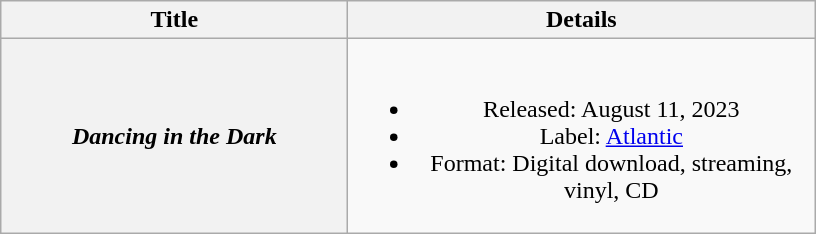<table class="wikitable plainrowheaders" style="text-align:center;">
<tr>
<th scope="col" style="width:14em;">Title</th>
<th scope="col" style="width:19em;">Details</th>
</tr>
<tr>
<th scope="row"><em>Dancing in the Dark</em></th>
<td><br><ul><li>Released: August 11, 2023</li><li>Label: <a href='#'>Atlantic</a></li><li>Format: Digital download, streaming, vinyl, CD</li></ul></td>
</tr>
</table>
